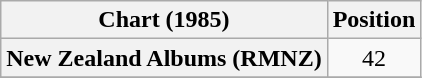<table class="wikitable plainrowheaders" style="text-align:center">
<tr>
<th scope="col">Chart (1985)</th>
<th scope="col">Position</th>
</tr>
<tr>
<th scope="row">New Zealand Albums (RMNZ)</th>
<td>42</td>
</tr>
<tr>
</tr>
</table>
